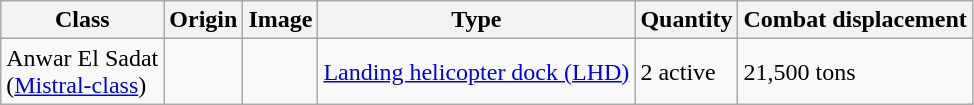<table class="wikitable">
<tr>
<th>Class</th>
<th>Origin</th>
<th>Image</th>
<th>Type</th>
<th>Quantity</th>
<th>Combat displacement</th>
</tr>
<tr>
<td>Anwar El Sadat<br>(<a href='#'>Mistral-class</a>)</td>
<td></td>
<td></td>
<td><a href='#'>Landing helicopter dock (LHD)</a></td>
<td>2 active</td>
<td>21,500 tons</td>
</tr>
</table>
